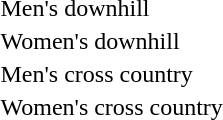<table>
<tr>
<td>Men's downhill</td>
<td></td>
<td></td>
<td></td>
</tr>
<tr>
<td>Women's downhill</td>
<td></td>
<td></td>
<td></td>
</tr>
<tr>
<td>Men's cross country</td>
<td></td>
<td></td>
<td></td>
</tr>
<tr>
<td>Women's cross country</td>
<td></td>
<td></td>
<td></td>
</tr>
</table>
